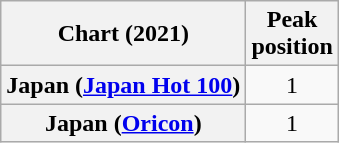<table class="wikitable plainrowheaders" style="text-align:center">
<tr>
<th scope="col">Chart (2021)</th>
<th scope="col">Peak<br>position</th>
</tr>
<tr>
<th scope="row">Japan (<a href='#'>Japan Hot 100</a>)</th>
<td>1</td>
</tr>
<tr>
<th scope="row">Japan (<a href='#'>Oricon</a>)</th>
<td>1</td>
</tr>
</table>
